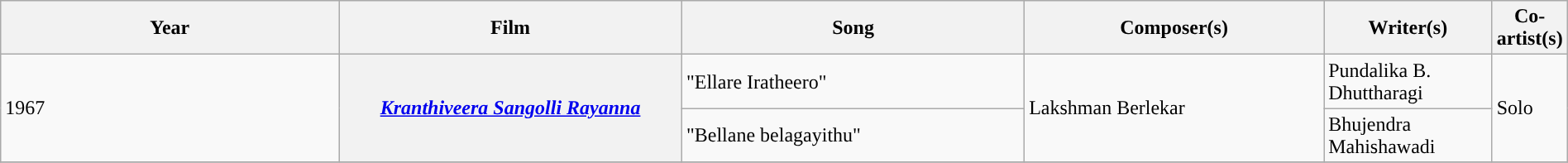<table class="wikitable plainrowheaders" style="width:100%; textcolor:#000">
<tr style="background:#b0e0e66;">
<th scope="col" style="width:23%;"><strong>Year</strong></th>
<th scope="col" style="width:23%;"><strong>Film</strong></th>
<th scope="col" style="width:23%;"><strong>Song</strong></th>
<th scope="col" style="width:20%;"><strong>Composer(s)</strong></th>
<th scope="col" style="width:16%;"><strong>Writer(s)</strong></th>
<th scope="col" style="width:18%;"><strong>Co-artist(s)</strong></th>
</tr>
<tr>
<td rowspan="2">1967</td>
<th rowspan="2"><em><a href='#'>Kranthiveera Sangolli Rayanna</a></em></th>
<td>"Ellare Iratheero"</td>
<td rowspan="2">Lakshman Berlekar</td>
<td>Pundalika B. Dhuttharagi</td>
<td rowspan=2>Solo</td>
</tr>
<tr>
<td>"Bellane belagayithu"</td>
<td>Bhujendra Mahishawadi</td>
</tr>
<tr>
</tr>
</table>
